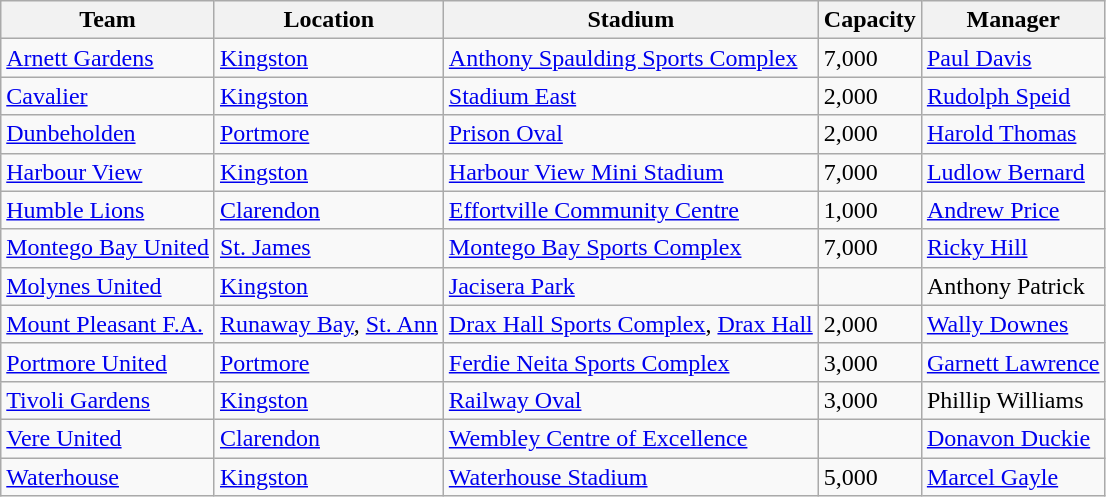<table class="wikitable sortable">
<tr>
<th>Team</th>
<th>Location</th>
<th>Stadium</th>
<th>Capacity</th>
<th>Manager</th>
</tr>
<tr>
<td><a href='#'>Arnett Gardens</a></td>
<td><a href='#'>Kingston</a></td>
<td><a href='#'>Anthony Spaulding Sports Complex</a></td>
<td>7,000</td>
<td> <a href='#'>Paul Davis</a></td>
</tr>
<tr>
<td><a href='#'>Cavalier</a></td>
<td><a href='#'>Kingston</a></td>
<td><a href='#'>Stadium East</a></td>
<td>2,000</td>
<td> <a href='#'>Rudolph Speid</a></td>
</tr>
<tr>
<td><a href='#'>Dunbeholden</a></td>
<td><a href='#'>Portmore</a></td>
<td><a href='#'>Prison Oval</a></td>
<td>2,000</td>
<td> <a href='#'>Harold Thomas</a></td>
</tr>
<tr>
<td><a href='#'>Harbour View</a></td>
<td><a href='#'>Kingston</a></td>
<td><a href='#'>Harbour View Mini Stadium</a></td>
<td>7,000</td>
<td> <a href='#'>Ludlow Bernard</a></td>
</tr>
<tr>
<td><a href='#'>Humble Lions</a></td>
<td><a href='#'>Clarendon</a></td>
<td><a href='#'>Effortville Community Centre</a></td>
<td>1,000</td>
<td> <a href='#'>Andrew Price</a></td>
</tr>
<tr>
<td><a href='#'>Montego Bay United</a></td>
<td><a href='#'>St. James</a></td>
<td><a href='#'>Montego Bay Sports Complex</a></td>
<td>7,000</td>
<td> <a href='#'>Ricky Hill</a></td>
</tr>
<tr>
<td><a href='#'>Molynes United</a></td>
<td><a href='#'>Kingston</a></td>
<td><a href='#'>Jacisera Park</a></td>
<td></td>
<td> Anthony Patrick</td>
</tr>
<tr>
<td><a href='#'>Mount Pleasant F.A.</a></td>
<td><a href='#'>Runaway Bay</a>, <a href='#'>St. Ann</a></td>
<td><a href='#'>Drax Hall Sports Complex</a>, <a href='#'>Drax Hall</a></td>
<td>2,000</td>
<td> <a href='#'>Wally Downes</a></td>
</tr>
<tr>
<td><a href='#'>Portmore United</a></td>
<td><a href='#'>Portmore</a></td>
<td><a href='#'>Ferdie Neita Sports Complex</a></td>
<td>3,000</td>
<td>  <a href='#'>Garnett Lawrence</a></td>
</tr>
<tr>
<td><a href='#'>Tivoli Gardens</a></td>
<td><a href='#'>Kingston</a></td>
<td><a href='#'>Railway Oval</a></td>
<td>3,000</td>
<td> Phillip Williams</td>
</tr>
<tr>
<td><a href='#'>Vere United</a></td>
<td><a href='#'>Clarendon</a></td>
<td><a href='#'>Wembley Centre of Excellence</a></td>
<td></td>
<td> <a href='#'>Donavon Duckie</a></td>
</tr>
<tr>
<td><a href='#'>Waterhouse</a></td>
<td><a href='#'>Kingston</a></td>
<td><a href='#'>Waterhouse Stadium</a></td>
<td>5,000</td>
<td> <a href='#'>Marcel Gayle</a></td>
</tr>
</table>
